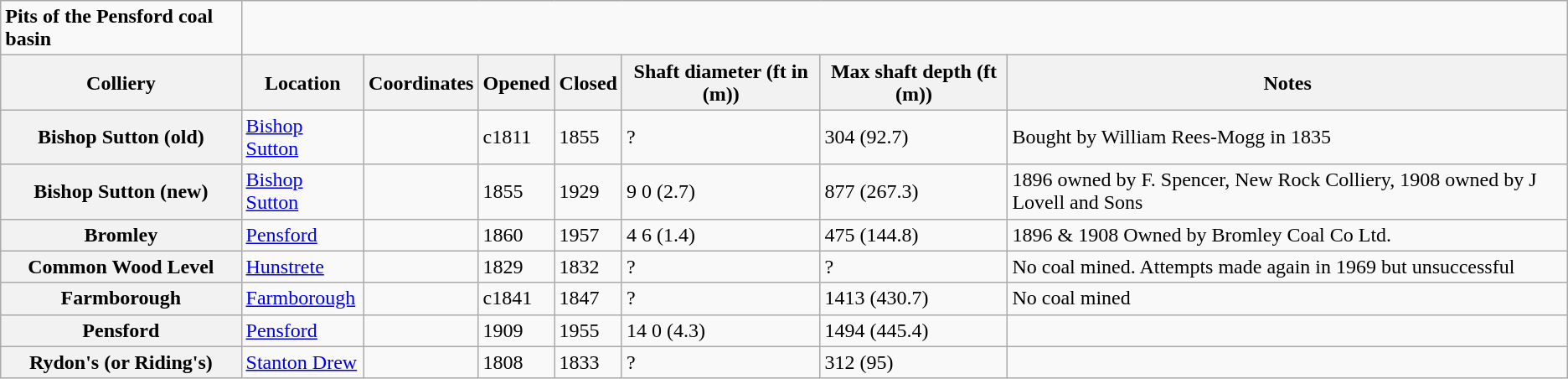<table class="wikitable collapsible collapsed">
<tr>
<td><strong>Pits of the Pensford coal basin</strong></td>
</tr>
<tr>
<th scope="col">Colliery</th>
<th scope="col">Location</th>
<th scope="col">Coordinates</th>
<th scope="col">Opened</th>
<th scope="col">Closed</th>
<th scope="col">Shaft diameter (ft in (m))</th>
<th scope="col">Max shaft depth (ft (m))</th>
<th scope="col">Notes</th>
</tr>
<tr>
<th scope="row">Bishop Sutton (old)</th>
<td><a href='#'>Bishop Sutton</a></td>
<td></td>
<td>c1811</td>
<td>1855</td>
<td>?</td>
<td>304 (92.7)</td>
<td>Bought by William Rees-Mogg in 1835</td>
</tr>
<tr>
<th scope="row">Bishop Sutton (new)</th>
<td><a href='#'>Bishop Sutton</a></td>
<td></td>
<td>1855</td>
<td>1929</td>
<td>9 0 (2.7)</td>
<td>877 (267.3)</td>
<td>1896 owned by F. Spencer, New Rock Colliery, 1908 owned by J Lovell and Sons</td>
</tr>
<tr>
<th scope="row">Bromley</th>
<td><a href='#'>Pensford</a></td>
<td></td>
<td>1860</td>
<td>1957</td>
<td>4 6 (1.4)</td>
<td>475 (144.8)</td>
<td>1896 & 1908 Owned by Bromley Coal Co Ltd.</td>
</tr>
<tr>
<th scope="row">Common Wood Level</th>
<td><a href='#'>Hunstrete</a></td>
<td></td>
<td>1829</td>
<td>1832</td>
<td>?</td>
<td>?</td>
<td>No coal mined. Attempts made again in 1969 but unsuccessful</td>
</tr>
<tr>
<th scope="row">Farmborough</th>
<td><a href='#'>Farmborough</a></td>
<td></td>
<td>c1841</td>
<td>1847</td>
<td>?</td>
<td>1413 (430.7)</td>
<td>No coal mined</td>
</tr>
<tr>
<th scope="row">Pensford</th>
<td><a href='#'>Pensford</a></td>
<td></td>
<td>1909</td>
<td>1955</td>
<td>14 0 (4.3)</td>
<td>1494 (445.4)</td>
<td></td>
</tr>
<tr>
<th scope="row">Rydon's (or Riding's)</th>
<td><a href='#'>Stanton Drew</a></td>
<td></td>
<td>1808</td>
<td>1833</td>
<td>?</td>
<td>312 (95)</td>
<td></td>
</tr>
</table>
